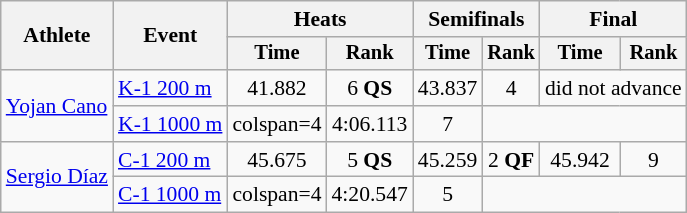<table class=wikitable style="font-size:90%;">
<tr>
<th rowspan="2">Athlete</th>
<th rowspan="2">Event</th>
<th colspan=2>Heats</th>
<th colspan=2>Semifinals</th>
<th colspan=2>Final</th>
</tr>
<tr style="font-size:95%">
<th>Time</th>
<th>Rank</th>
<th>Time</th>
<th>Rank</th>
<th>Time</th>
<th>Rank</th>
</tr>
<tr align=center>
<td align=left rowspan=2><a href='#'>Yojan Cano</a></td>
<td align=left><a href='#'>K-1 200 m</a></td>
<td>41.882</td>
<td>6 <strong>QS</strong></td>
<td>43.837</td>
<td>4</td>
<td colspan=2>did not advance</td>
</tr>
<tr align=center>
<td align=left><a href='#'>K-1 1000 m</a></td>
<td>colspan=4 </td>
<td>4:06.113</td>
<td>7</td>
</tr>
<tr align=center>
<td align=left rowspan=2><a href='#'>Sergio Díaz</a></td>
<td align=left><a href='#'>C-1 200 m</a></td>
<td>45.675</td>
<td>5 <strong>QS</strong></td>
<td>45.259</td>
<td>2 <strong>QF</strong></td>
<td>45.942</td>
<td>9</td>
</tr>
<tr align=center>
<td align=left><a href='#'>C-1 1000 m</a></td>
<td>colspan=4 </td>
<td>4:20.547</td>
<td>5</td>
</tr>
</table>
